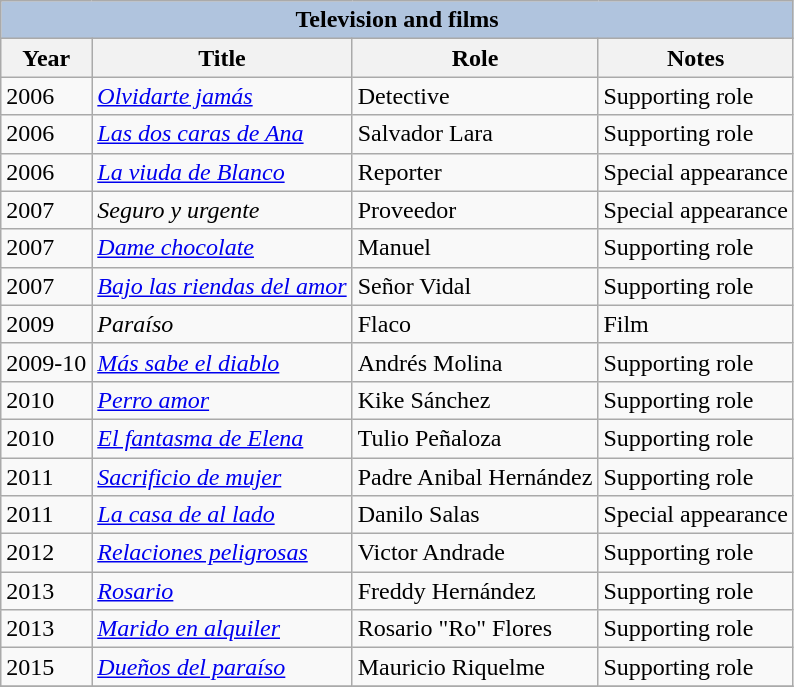<table class="wikitable">
<tr>
<th colspan="5" style="background:LightSteelBlue;">Television and films</th>
</tr>
<tr>
<th>Year</th>
<th>Title</th>
<th>Role</th>
<th>Notes</th>
</tr>
<tr>
<td>2006</td>
<td><em><a href='#'>Olvidarte jamás</a></em></td>
<td>Detective</td>
<td>Supporting role</td>
</tr>
<tr>
<td>2006</td>
<td><em><a href='#'>Las dos caras de Ana</a></em></td>
<td>Salvador Lara</td>
<td>Supporting role</td>
</tr>
<tr>
<td>2006</td>
<td><em><a href='#'>La viuda de Blanco</a></em></td>
<td>Reporter</td>
<td>Special appearance</td>
</tr>
<tr>
<td>2007</td>
<td><em>Seguro y urgente</em></td>
<td>Proveedor</td>
<td>Special appearance</td>
</tr>
<tr>
<td>2007</td>
<td><em><a href='#'>Dame chocolate</a></em></td>
<td>Manuel</td>
<td>Supporting role</td>
</tr>
<tr>
<td>2007</td>
<td><em><a href='#'>Bajo las riendas del amor</a></em></td>
<td>Señor Vidal</td>
<td>Supporting role</td>
</tr>
<tr>
<td>2009</td>
<td><em>Paraíso</em></td>
<td>Flaco</td>
<td>Film</td>
</tr>
<tr>
<td>2009-10</td>
<td><em><a href='#'>Más sabe el diablo</a></em></td>
<td>Andrés Molina</td>
<td>Supporting role</td>
</tr>
<tr>
<td>2010</td>
<td><em><a href='#'>Perro amor</a></em></td>
<td>Kike Sánchez</td>
<td>Supporting role</td>
</tr>
<tr>
<td>2010</td>
<td><em><a href='#'>El fantasma de Elena</a></em></td>
<td>Tulio Peñaloza</td>
<td>Supporting role</td>
</tr>
<tr>
<td>2011</td>
<td><em><a href='#'>Sacrificio de mujer</a></em></td>
<td>Padre Anibal Hernández</td>
<td>Supporting role</td>
</tr>
<tr>
<td>2011</td>
<td><em><a href='#'>La casa de al lado</a></em></td>
<td>Danilo Salas</td>
<td>Special appearance</td>
</tr>
<tr>
<td>2012</td>
<td><em><a href='#'>Relaciones peligrosas</a></em></td>
<td>Victor Andrade</td>
<td>Supporting role</td>
</tr>
<tr>
<td>2013</td>
<td><em><a href='#'>Rosario</a></em></td>
<td>Freddy Hernández</td>
<td>Supporting role</td>
</tr>
<tr>
<td>2013</td>
<td><em><a href='#'>Marido en alquiler</a></em></td>
<td>Rosario "Ro" Flores</td>
<td>Supporting role</td>
</tr>
<tr>
<td>2015</td>
<td><em><a href='#'>Dueños del paraíso</a></em></td>
<td>Mauricio Riquelme</td>
<td>Supporting role</td>
</tr>
<tr>
</tr>
</table>
